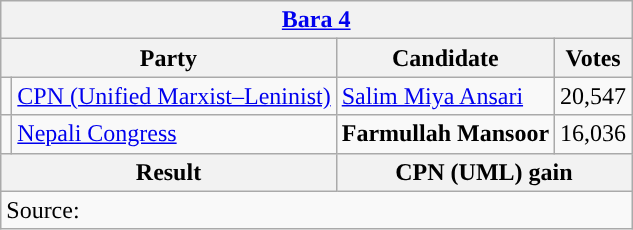<table class="wikitable">
<tr>
<th colspan="4"><a href='#'>Bara 4</a></th>
</tr>
<tr>
<th colspan="2">Party</th>
<th>Candidate</th>
<th>Votes</th>
</tr>
<tr>
<td style="background-color:"></td>
<td><a href='#'>CPN (Unified Marxist–Leninist)</a></td>
<td><a href='#'>Salim Miya Ansari</a></td>
<td>20,547</td>
</tr>
<tr>
<td style="background-color:"></td>
<td><a href='#'>Nepali Congress</a></td>
<td><strong>Farmullah Mansoor</strong></td>
<td>16,036</td>
</tr>
<tr>
<th colspan="2">Result</th>
<th colspan="2">CPN (UML) gain</th>
</tr>
<tr>
<td colspan="4">Source: </td>
</tr>
</table>
